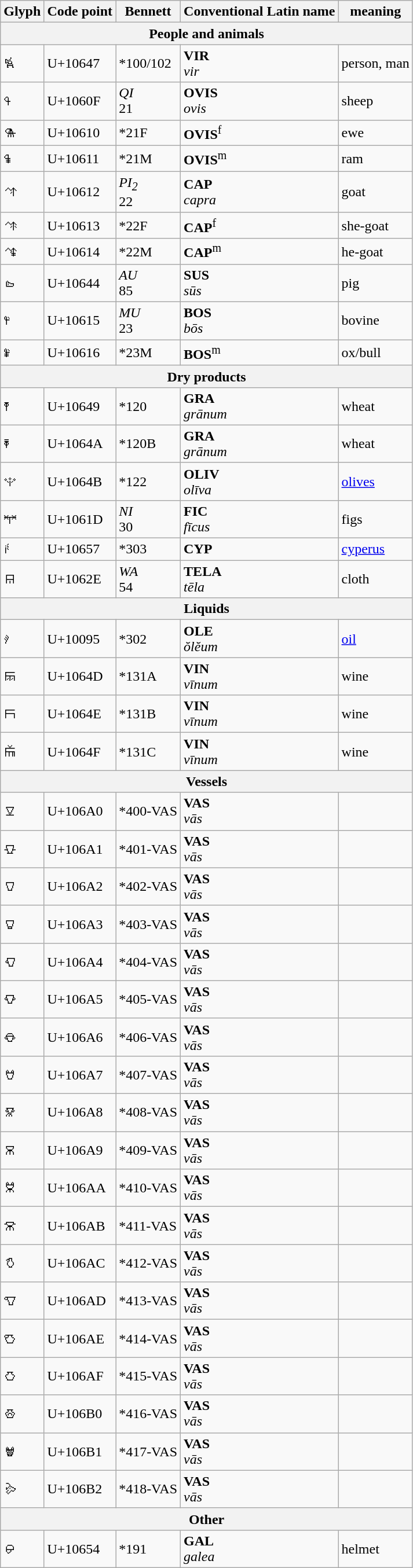<table class="wikitable">
<tr>
<th><strong>Glyph</strong></th>
<th><strong>Code point</strong></th>
<th><strong>Bennett</strong></th>
<th><strong>Conventional Latin name</strong></th>
<th><strong>meaning</strong></th>
</tr>
<tr>
<th colspan="5"><strong>People and animals</strong></th>
</tr>
<tr>
<td>𐙇</td>
<td>U+10647</td>
<td>*100/102</td>
<td><strong>VIR</strong><br><em>vir</em></td>
<td>person, man</td>
</tr>
<tr>
<td>𐘏</td>
<td>U+1060F</td>
<td><em>QI</em><br>21</td>
<td><strong>OVIS</strong><br><em>ovis</em></td>
<td>sheep</td>
</tr>
<tr>
<td>𐘐</td>
<td>U+10610</td>
<td>*21F</td>
<td><strong>OVIS</strong><sup>f</sup></td>
<td>ewe</td>
</tr>
<tr>
<td>𐘑</td>
<td>U+10611</td>
<td>*21M</td>
<td><strong>OVIS</strong><sup>m</sup></td>
<td>ram</td>
</tr>
<tr>
<td>𐘒</td>
<td>U+10612</td>
<td><em>PI<sub>2</sub></em><br>22</td>
<td><strong>CAP</strong><br><em>capra</em></td>
<td>goat</td>
</tr>
<tr>
<td>𐘓</td>
<td>U+10613</td>
<td>*22F</td>
<td><strong>CAP</strong><sup>f</sup></td>
<td>she-goat</td>
</tr>
<tr>
<td>𐘔</td>
<td>U+10614</td>
<td>*22M</td>
<td><strong>CAP</strong><sup>m</sup></td>
<td>he-goat</td>
</tr>
<tr>
<td>𐙄</td>
<td>U+10644</td>
<td><em>AU</em><br>85</td>
<td><strong>SUS</strong><br><em>sūs</em></td>
<td>pig</td>
</tr>
<tr>
<td>𐘕</td>
<td>U+10615</td>
<td><em>MU</em><br>23</td>
<td><strong>BOS</strong><br><em>bōs</em></td>
<td>bovine</td>
</tr>
<tr>
<td>𐘖</td>
<td>U+10616</td>
<td>*23M</td>
<td><strong>BOS</strong><sup>m</sup></td>
<td>ox/bull</td>
</tr>
<tr>
<th colspan="5"><strong>Dry products</strong></th>
</tr>
<tr>
<td>𐙉</td>
<td>U+10649</td>
<td>*120</td>
<td><strong>GRA</strong><br><em>grānum</em></td>
<td>wheat</td>
</tr>
<tr>
<td>𐙊</td>
<td>U+1064A</td>
<td>*120B</td>
<td><strong>GRA</strong><br><em>grānum</em></td>
<td>wheat</td>
</tr>
<tr>
<td>𐙋</td>
<td>U+1064B</td>
<td>*122</td>
<td><strong>OLIV</strong><br><em>olīva</em></td>
<td><a href='#'>olives</a></td>
</tr>
<tr>
<td>𐘝</td>
<td>U+1061D</td>
<td><em>NI</em><br>30</td>
<td><strong>FIC</strong><br><em>fīcus</em></td>
<td>figs</td>
</tr>
<tr>
<td>𐙗</td>
<td>U+10657</td>
<td>*303</td>
<td><strong>CYP</strong></td>
<td><a href='#'>cyperus</a></td>
</tr>
<tr>
<td>𐘮</td>
<td>U+1062E</td>
<td><em>WA</em><br>54</td>
<td><strong>TELA</strong><br><em>tēla</em></td>
<td>cloth</td>
</tr>
<tr>
<th colspan="5"><strong>Liquids</strong></th>
</tr>
<tr>
<td>𐙖</td>
<td>U+10095</td>
<td>*302</td>
<td><strong>OLE</strong><br><em>ŏlĕum</em></td>
<td><a href='#'>oil</a></td>
</tr>
<tr>
<td>𐙍</td>
<td>U+1064D</td>
<td>*131A</td>
<td><strong>VIN</strong><br><em>vīnum</em></td>
<td>wine</td>
</tr>
<tr>
<td>𐙎</td>
<td>U+1064E</td>
<td>*131B</td>
<td><strong>VIN</strong><br><em>vīnum</em></td>
<td>wine</td>
</tr>
<tr>
<td>𐙏</td>
<td>U+1064F</td>
<td>*131C</td>
<td><strong>VIN</strong><br><em>vīnum</em></td>
<td>wine</td>
</tr>
<tr>
<th colspan="5"><strong>Vessels</strong></th>
</tr>
<tr>
<td>𐚠</td>
<td>U+106A0</td>
<td>*400-VAS</td>
<td><strong>VAS</strong><br><em>vās</em></td>
<td></td>
</tr>
<tr>
<td>𐚡</td>
<td>U+106A1</td>
<td>*401-VAS</td>
<td><strong>VAS</strong><br><em>vās</em></td>
<td></td>
</tr>
<tr>
<td>𐚢</td>
<td>U+106A2</td>
<td>*402-VAS</td>
<td><strong>VAS</strong><br><em>vās</em></td>
<td></td>
</tr>
<tr>
<td>𐚣</td>
<td>U+106A3</td>
<td>*403-VAS</td>
<td><strong>VAS</strong><br><em>vās</em></td>
<td></td>
</tr>
<tr>
<td>𐚤</td>
<td>U+106A4</td>
<td>*404-VAS</td>
<td><strong>VAS</strong><br><em>vās</em></td>
<td></td>
</tr>
<tr>
<td>𐚥</td>
<td>U+106A5</td>
<td>*405-VAS</td>
<td><strong>VAS</strong><br><em>vās</em></td>
<td></td>
</tr>
<tr>
<td>𐚦</td>
<td>U+106A6</td>
<td>*406-VAS</td>
<td><strong>VAS</strong><br><em>vās</em></td>
<td></td>
</tr>
<tr>
<td>𐚧</td>
<td>U+106A7</td>
<td>*407-VAS</td>
<td><strong>VAS</strong><br><em>vās</em></td>
<td></td>
</tr>
<tr>
<td>𐚨</td>
<td>U+106A8</td>
<td>*408-VAS</td>
<td><strong>VAS</strong><br><em>vās</em></td>
<td></td>
</tr>
<tr>
<td>𐚩</td>
<td>U+106A9</td>
<td>*409-VAS</td>
<td><strong>VAS</strong><br><em>vās</em></td>
<td></td>
</tr>
<tr>
<td>𐚪</td>
<td>U+106AA</td>
<td>*410-VAS</td>
<td><strong>VAS</strong><br><em>vās</em></td>
<td></td>
</tr>
<tr>
<td>𐚫</td>
<td>U+106AB</td>
<td>*411-VAS</td>
<td><strong>VAS</strong><br><em>vās</em></td>
<td></td>
</tr>
<tr>
<td>𐚬</td>
<td>U+106AC</td>
<td>*412-VAS</td>
<td><strong>VAS</strong><br><em>vās</em></td>
<td></td>
</tr>
<tr>
<td>𐚭</td>
<td>U+106AD</td>
<td>*413-VAS</td>
<td><strong>VAS</strong><br><em>vās</em></td>
<td></td>
</tr>
<tr>
<td>𐚮</td>
<td>U+106AE</td>
<td>*414-VAS</td>
<td><strong>VAS</strong><br><em>vās</em></td>
<td></td>
</tr>
<tr>
<td>𐚯</td>
<td>U+106AF</td>
<td>*415-VAS</td>
<td><strong>VAS</strong><br><em>vās</em></td>
<td></td>
</tr>
<tr>
<td>𐚰</td>
<td>U+106B0</td>
<td>*416-VAS</td>
<td><strong>VAS</strong><br><em>vās</em></td>
<td></td>
</tr>
<tr>
<td>𐚱</td>
<td>U+106B1</td>
<td>*417-VAS</td>
<td><strong>VAS</strong><br><em>vās</em></td>
<td></td>
</tr>
<tr>
<td>𐚲</td>
<td>U+106B2</td>
<td>*418-VAS</td>
<td><strong>VAS</strong><br><em>vās</em></td>
<td></td>
</tr>
<tr>
<th colspan="5"><strong>Other</strong></th>
</tr>
<tr>
<td>𐙔</td>
<td>U+10654</td>
<td>*191</td>
<td><strong>GAL</strong><br><em>galea</em></td>
<td>helmet</td>
</tr>
</table>
